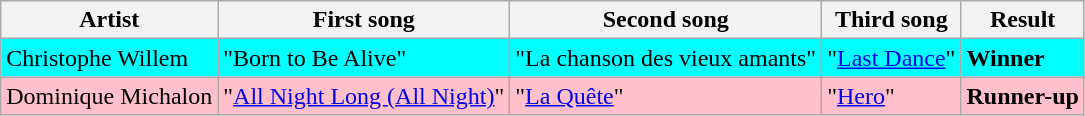<table class=wikitable>
<tr>
<th>Artist</th>
<th>First song</th>
<th>Second song</th>
<th>Third song</th>
<th>Result</th>
</tr>
<tr style="background:cyan;">
<td>Christophe Willem</td>
<td>"Born to Be Alive"</td>
<td>"La chanson des vieux amants"</td>
<td>"<a href='#'>Last Dance</a>"</td>
<td><strong>Winner</strong></td>
</tr>
<tr style="background:pink;">
<td>Dominique Michalon</td>
<td>"<a href='#'>All Night Long (All Night)</a>"</td>
<td>"<a href='#'>La Quête</a>"</td>
<td>"<a href='#'>Hero</a>"</td>
<td><strong>Runner-up</strong></td>
</tr>
</table>
